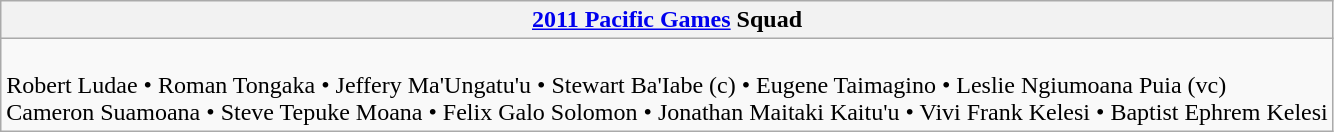<table class="wikitable collapsed">
<tr>
<th><a href='#'>2011 Pacific Games</a> Squad</th>
</tr>
<tr>
<td><br>Robert Ludae • Roman Tongaka • Jeffery Ma'Ungatu'u • Stewart Ba'Iabe (c) • Eugene Taimagino • Leslie Ngiumoana Puia (vc)<br>Cameron Suamoana • Steve Tepuke Moana • Felix Galo Solomon • Jonathan Maitaki Kaitu'u • Vivi Frank Kelesi • Baptist Ephrem Kelesi</td>
</tr>
</table>
